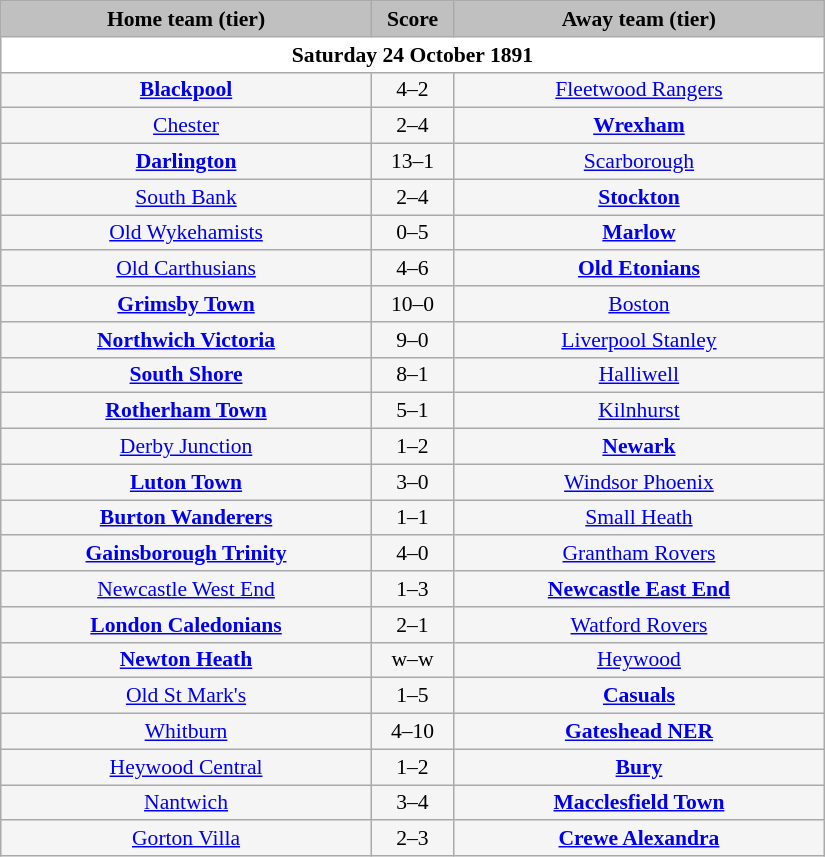<table class="wikitable" style="width: 550px; background:WhiteSmoke; text-align:center; font-size:90%">
<tr>
<td scope="col" style="width: 45.00%; background:silver;"><strong>Home team (tier)</strong></td>
<td scope="col" style="width: 10.00%; background:silver;"><strong>Score</strong></td>
<td scope="col" style="width: 45.00%; background:silver;"><strong>Away team (tier)</strong></td>
</tr>
<tr>
<td colspan="3" style= background:White><strong>Saturday 24 October 1891</strong></td>
</tr>
<tr>
<td><strong><a href='#'>Blackpool</a></strong></td>
<td>4–2</td>
<td><a href='#'>Fleetwood Rangers</a></td>
</tr>
<tr>
<td><a href='#'>Chester</a></td>
<td>2–4</td>
<td><strong><a href='#'>Wrexham</a></strong></td>
</tr>
<tr>
<td><strong><a href='#'>Darlington</a></strong></td>
<td>13–1</td>
<td><a href='#'>Scarborough</a></td>
</tr>
<tr>
<td><a href='#'>South Bank</a></td>
<td>2–4</td>
<td><strong><a href='#'>Stockton</a></strong></td>
</tr>
<tr>
<td><a href='#'>Old Wykehamists</a></td>
<td>0–5</td>
<td><strong><a href='#'>Marlow</a></strong></td>
</tr>
<tr>
<td><a href='#'>Old Carthusians</a></td>
<td>4–6</td>
<td><strong><a href='#'>Old Etonians</a></strong></td>
</tr>
<tr>
<td><strong><a href='#'>Grimsby Town</a></strong></td>
<td>10–0</td>
<td><a href='#'>Boston</a></td>
</tr>
<tr>
<td><strong><a href='#'>Northwich Victoria</a></strong></td>
<td>9–0</td>
<td><a href='#'>Liverpool Stanley</a></td>
</tr>
<tr>
<td><strong><a href='#'>South Shore</a></strong></td>
<td>8–1</td>
<td><a href='#'>Halliwell</a></td>
</tr>
<tr>
<td><strong><a href='#'>Rotherham Town</a></strong></td>
<td>5–1</td>
<td><a href='#'>Kilnhurst</a></td>
</tr>
<tr>
<td><a href='#'>Derby Junction</a></td>
<td>1–2</td>
<td><strong><a href='#'>Newark</a></strong></td>
</tr>
<tr>
<td><strong><a href='#'>Luton Town</a></strong></td>
<td>3–0</td>
<td><a href='#'>Windsor Phoenix</a></td>
</tr>
<tr>
<td><strong><a href='#'>Burton Wanderers</a></strong></td>
<td>1–1</td>
<td><a href='#'>Small Heath</a></td>
</tr>
<tr>
<td><strong><a href='#'>Gainsborough Trinity</a></strong></td>
<td>4–0</td>
<td><a href='#'>Grantham Rovers</a></td>
</tr>
<tr>
<td><a href='#'>Newcastle West End</a></td>
<td>1–3</td>
<td><strong><a href='#'>Newcastle East End</a></strong></td>
</tr>
<tr>
<td><strong><a href='#'>London Caledonians</a></strong></td>
<td>2–1</td>
<td><a href='#'>Watford Rovers</a></td>
</tr>
<tr>
<td><strong><a href='#'>Newton Heath</a></strong></td>
<td>w–w</td>
<td><a href='#'>Heywood</a></td>
</tr>
<tr>
<td><a href='#'>Old St Mark's</a></td>
<td>1–5</td>
<td><strong><a href='#'>Casuals</a></strong></td>
</tr>
<tr>
<td><a href='#'>Whitburn</a></td>
<td>4–10</td>
<td><strong><a href='#'>Gateshead NER</a></strong></td>
</tr>
<tr>
<td><a href='#'>Heywood Central</a></td>
<td>1–2</td>
<td><strong><a href='#'>Bury</a></strong></td>
</tr>
<tr>
<td><a href='#'>Nantwich</a></td>
<td>3–4</td>
<td><strong><a href='#'>Macclesfield Town</a></strong></td>
</tr>
<tr>
<td><a href='#'>Gorton Villa</a></td>
<td>2–3</td>
<td><strong><a href='#'>Crewe Alexandra</a></strong></td>
</tr>
</table>
